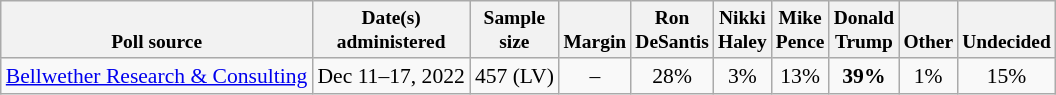<table class="wikitable mw-datatable" style="font-size:90%;text-align:center;">
<tr valign=bottom style="font-size:90%;">
<th>Poll source</th>
<th>Date(s)<br>administered</th>
<th>Sample<br>size</th>
<th>Margin<br></th>
<th>Ron<br>DeSantis</th>
<th>Nikki<br>Haley</th>
<th>Mike<br>Pence</th>
<th>Donald<br>Trump</th>
<th>Other</th>
<th>Undecided</th>
</tr>
<tr>
<td><a href='#'>Bellwether Research & Consulting</a></td>
<td>Dec 11–17, 2022</td>
<td>457 (LV)</td>
<td>–</td>
<td>28%</td>
<td>3%</td>
<td>13%</td>
<td><strong>39%</strong></td>
<td>1%</td>
<td>15%</td>
</tr>
</table>
